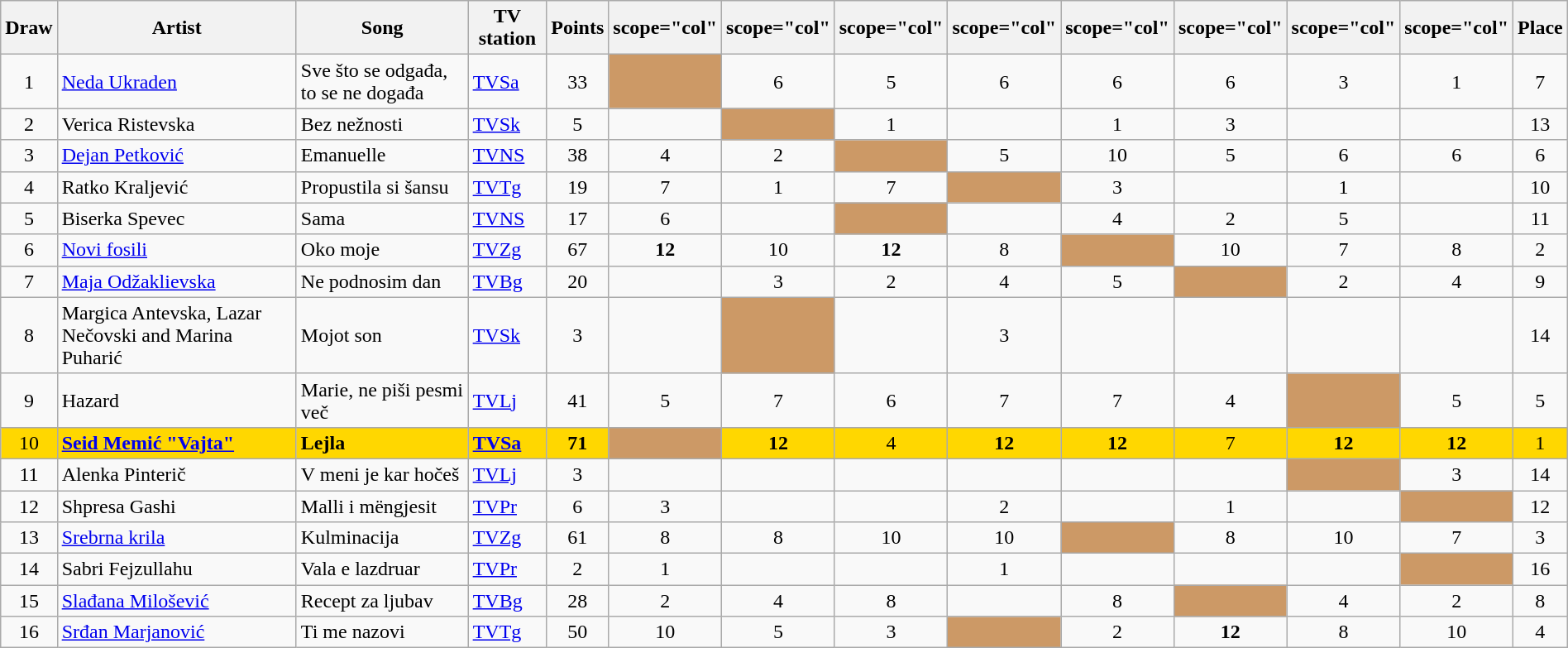<table class="wikitable sortable plainrowheaders" style="margin: 1em auto 1em auto; text-align:center;">
<tr>
<th scope="col">Draw</th>
<th scope="col">Artist</th>
<th scope="col">Song</th>
<th scope="col">TV station</th>
<th scope="col">Points</th>
<th>scope="col" </th>
<th>scope="col" </th>
<th>scope="col" </th>
<th>scope="col" </th>
<th>scope="col" </th>
<th>scope="col" </th>
<th>scope="col" </th>
<th>scope="col" </th>
<th scope="col">Place</th>
</tr>
<tr>
<td>1</td>
<td align="left"><a href='#'>Neda Ukraden</a></td>
<td align="left">Sve što se odgađa, to se ne događa</td>
<td align="left"> <a href='#'>TVSa</a></td>
<td>33</td>
<td style="background:#c96;"></td>
<td>6</td>
<td>5</td>
<td>6</td>
<td>6</td>
<td>6</td>
<td>3</td>
<td>1</td>
<td>7</td>
</tr>
<tr>
<td>2</td>
<td align="left">Verica Ristevska</td>
<td align="left">Bez nežnosti</td>
<td align="left"> <a href='#'>TVSk</a></td>
<td>5</td>
<td></td>
<td style="background:#c96;"></td>
<td>1</td>
<td></td>
<td>1</td>
<td>3</td>
<td></td>
<td></td>
<td>13</td>
</tr>
<tr>
<td>3</td>
<td align="left"><a href='#'>Dejan Petković</a></td>
<td align="left">Emanuelle</td>
<td align="left"> <a href='#'>TVNS</a></td>
<td>38</td>
<td>4</td>
<td>2</td>
<td style="background:#c96;"></td>
<td>5</td>
<td>10</td>
<td>5</td>
<td>6</td>
<td>6</td>
<td>6</td>
</tr>
<tr>
<td>4</td>
<td align="left">Ratko Kraljević</td>
<td align="left">Propustila si šansu</td>
<td align="left"> <a href='#'>TVTg</a></td>
<td>19</td>
<td>7</td>
<td>1</td>
<td>7</td>
<td style="background:#c96;"></td>
<td>3</td>
<td></td>
<td>1</td>
<td></td>
<td>10</td>
</tr>
<tr>
<td>5</td>
<td align="left">Biserka Spevec</td>
<td align="left">Sama</td>
<td align="left"> <a href='#'>TVNS</a></td>
<td>17</td>
<td>6</td>
<td></td>
<td style="background:#c96;"></td>
<td></td>
<td>4</td>
<td>2</td>
<td>5</td>
<td></td>
<td>11</td>
</tr>
<tr>
<td>6</td>
<td align="left"><a href='#'>Novi fosili</a></td>
<td align="left">Oko moje</td>
<td align="left"> <a href='#'>TVZg</a></td>
<td>67</td>
<td><strong>12</strong></td>
<td>10</td>
<td><strong>12</strong></td>
<td>8</td>
<td style="background:#c96;"></td>
<td>10</td>
<td>7</td>
<td>8</td>
<td>2</td>
</tr>
<tr>
<td>7</td>
<td align="left"><a href='#'>Maja Odžaklievska</a></td>
<td align="left">Ne podnosim dan</td>
<td align="left"> <a href='#'>TVBg</a></td>
<td>20</td>
<td></td>
<td>3</td>
<td>2</td>
<td>4</td>
<td>5</td>
<td style="background:#c96;"></td>
<td>2</td>
<td>4</td>
<td>9</td>
</tr>
<tr>
<td>8</td>
<td align="left">Margica Antevska, Lazar Nečovski and Marina Puharić</td>
<td align="left">Mojot son</td>
<td align="left"> <a href='#'>TVSk</a></td>
<td>3</td>
<td></td>
<td style="background:#c96;"></td>
<td></td>
<td>3</td>
<td></td>
<td></td>
<td></td>
<td></td>
<td>14</td>
</tr>
<tr>
<td>9</td>
<td align="left">Hazard</td>
<td align="left">Marie, ne piši pesmi več</td>
<td align="left"> <a href='#'>TVLj</a></td>
<td>41</td>
<td>5</td>
<td>7</td>
<td>6</td>
<td>7</td>
<td>7</td>
<td>4</td>
<td style="background:#c96;"></td>
<td>5</td>
<td>5</td>
</tr>
<tr style="background:gold;">
<td>10</td>
<td align="left"><strong><a href='#'>Seid Memić "Vajta"</a></strong></td>
<td align="left"><strong>Lejla</strong></td>
<td align="left"> <strong><a href='#'>TVSa</a></strong></td>
<td><strong>71</strong></td>
<td style="background:#c96;"></td>
<td><strong>12</strong></td>
<td>4</td>
<td><strong>12</strong></td>
<td><strong>12</strong></td>
<td>7</td>
<td><strong>12</strong></td>
<td><strong>12</strong></td>
<td>1</td>
</tr>
<tr>
<td>11</td>
<td align="left">Alenka Pinterič</td>
<td align="left">V meni je kar hočeš</td>
<td align="left"> <a href='#'>TVLj</a></td>
<td>3</td>
<td></td>
<td></td>
<td></td>
<td></td>
<td></td>
<td></td>
<td style="background:#c96;"></td>
<td>3</td>
<td>14</td>
</tr>
<tr>
<td>12</td>
<td align="left">Shpresa Gashi</td>
<td align="left">Malli i mëngjesit</td>
<td align="left"> <a href='#'>TVPr</a></td>
<td>6</td>
<td>3</td>
<td></td>
<td></td>
<td>2</td>
<td></td>
<td>1</td>
<td></td>
<td style="background:#c96;"></td>
<td>12</td>
</tr>
<tr>
<td>13</td>
<td align="left"><a href='#'>Srebrna krila</a></td>
<td align="left">Kulminacija</td>
<td align="left"> <a href='#'>TVZg</a></td>
<td>61</td>
<td>8</td>
<td>8</td>
<td>10</td>
<td>10</td>
<td style="background:#c96;"></td>
<td>8</td>
<td>10</td>
<td>7</td>
<td>3</td>
</tr>
<tr>
<td>14</td>
<td align="left">Sabri Fejzullahu</td>
<td align="left">Vala e lazdruar</td>
<td align="left"> <a href='#'>TVPr</a></td>
<td>2</td>
<td>1</td>
<td></td>
<td></td>
<td>1</td>
<td></td>
<td></td>
<td></td>
<td style="background:#c96;"></td>
<td>16</td>
</tr>
<tr>
<td>15</td>
<td align="left"><a href='#'>Slađana Milošević</a></td>
<td align="left">Recept za ljubav</td>
<td align="left"> <a href='#'>TVBg</a></td>
<td>28</td>
<td>2</td>
<td>4</td>
<td>8</td>
<td></td>
<td>8</td>
<td style="background:#c96;"></td>
<td>4</td>
<td>2</td>
<td>8</td>
</tr>
<tr>
<td>16</td>
<td align="left"><a href='#'>Srđan Marjanović</a></td>
<td align="left">Ti me nazovi</td>
<td align="left"> <a href='#'>TVTg</a></td>
<td>50</td>
<td>10</td>
<td>5</td>
<td>3</td>
<td style="background:#c96;"></td>
<td>2</td>
<td><strong>12</strong></td>
<td>8</td>
<td>10</td>
<td>4</td>
</tr>
</table>
